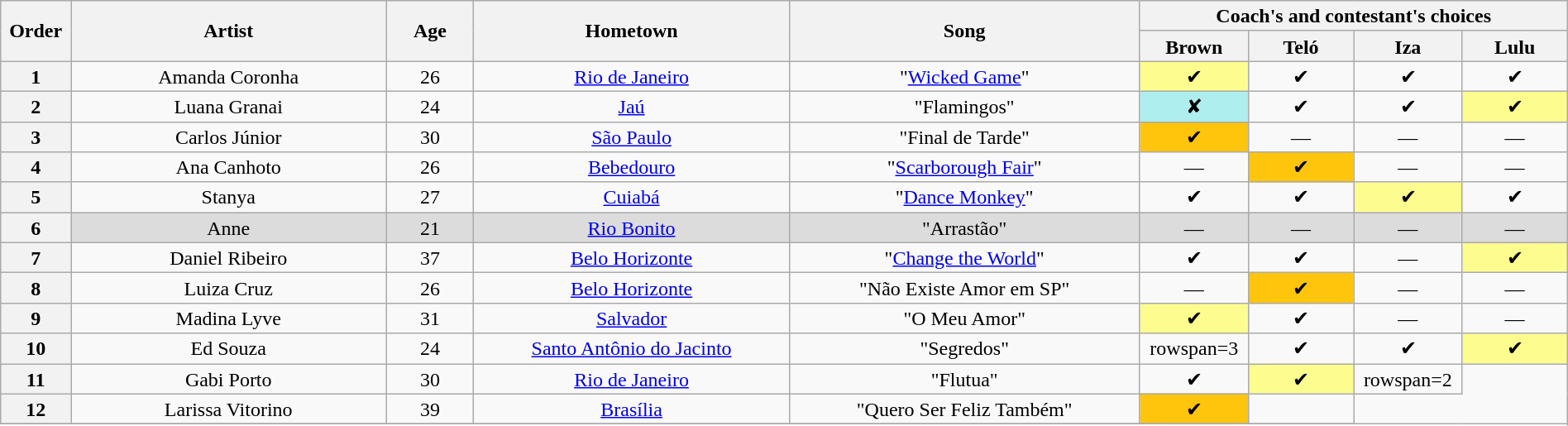<table class="wikitable" style="text-align:center; line-height:17px; width:100%;">
<tr>
<th scope="col" rowspan=2 width="04%">Order</th>
<th scope="col" rowspan=2 width="18%">Artist</th>
<th scope="col" rowspan=2 width="05%">Age</th>
<th scope="col" rowspan=2 width="18%">Hometown</th>
<th scope="col" rowspan=2 width="20%">Song</th>
<th scope="col" colspan=4 width="24%">Coach's and contestant's choices</th>
</tr>
<tr>
<th width="6%">Brown</th>
<th width="6%">Teló</th>
<th width="6%">Iza</th>
<th width="6%">Lulu</th>
</tr>
<tr>
<th>1</th>
<td>Amanda Coronha</td>
<td>26</td>
<td><a href='#'>Rio de Janeiro</a></td>
<td>"<a href='#'>Wicked Game</a>"</td>
<td bgcolor=FDFC8F>✔</td>
<td>✔</td>
<td>✔</td>
<td>✔</td>
</tr>
<tr>
<th>2</th>
<td>Luana Granai</td>
<td>24</td>
<td><a href='#'>Jaú</a></td>
<td>"Flamingos"</td>
<td bgcolor=afeeee>✘</td>
<td>✔</td>
<td>✔</td>
<td bgcolor=FDFC8F>✔</td>
</tr>
<tr>
<th>3</th>
<td>Carlos Júnior</td>
<td>30</td>
<td><a href='#'>São Paulo</a></td>
<td>"Final de Tarde"</td>
<td bgcolor=FFC40C>✔</td>
<td>—</td>
<td>—</td>
<td>—</td>
</tr>
<tr>
<th>4</th>
<td>Ana Canhoto</td>
<td>26</td>
<td><a href='#'>Bebedouro</a></td>
<td>"<a href='#'>Scarborough Fair</a>"</td>
<td>—</td>
<td bgcolor=FFC40C>✔</td>
<td>—</td>
<td>—</td>
</tr>
<tr>
<th>5</th>
<td>Stanya</td>
<td>27</td>
<td><a href='#'>Cuiabá</a></td>
<td>"<a href='#'>Dance Monkey</a>"</td>
<td>✔</td>
<td>✔</td>
<td bgcolor=FDFC8F>✔</td>
<td>✔</td>
</tr>
<tr bgcolor=DCDCDC>
<th>6</th>
<td>Anne</td>
<td>21</td>
<td><a href='#'>Rio Bonito</a></td>
<td>"Arrastão"</td>
<td>—</td>
<td>—</td>
<td>—</td>
<td>—</td>
</tr>
<tr>
<th>7</th>
<td>Daniel Ribeiro</td>
<td>37</td>
<td><a href='#'>Belo Horizonte</a></td>
<td>"<a href='#'>Change the World</a>"</td>
<td>✔</td>
<td>✔</td>
<td>—</td>
<td bgcolor=FDFC8F>✔</td>
</tr>
<tr>
<th>8</th>
<td>Luiza Cruz</td>
<td>26</td>
<td><a href='#'>Belo Horizonte</a></td>
<td>"Não Existe Amor em SP"</td>
<td>—</td>
<td bgcolor=FFC40C>✔</td>
<td>—</td>
<td>—</td>
</tr>
<tr>
<th>9</th>
<td>Madina Lyve</td>
<td>31</td>
<td><a href='#'>Salvador</a></td>
<td>"O Meu Amor"</td>
<td bgcolor=FDFC8F>✔</td>
<td>✔</td>
<td>—</td>
<td>—</td>
</tr>
<tr>
<th>10</th>
<td>Ed Souza</td>
<td>24</td>
<td><a href='#'>Santo Antônio do Jacinto</a></td>
<td>"Segredos"</td>
<td>rowspan=3 </td>
<td>✔</td>
<td>✔</td>
<td bgcolor=FDFC8F>✔</td>
</tr>
<tr>
<th>11</th>
<td>Gabi Porto</td>
<td>30</td>
<td><a href='#'>Rio de Janeiro</a></td>
<td>"Flutua"</td>
<td>✔</td>
<td bgcolor=FDFC8F>✔</td>
<td>rowspan=2 </td>
</tr>
<tr>
<th>12</th>
<td>Larissa Vitorino</td>
<td>39</td>
<td><a href='#'>Brasília</a></td>
<td>"Quero Ser Feliz Também"</td>
<td bgcolor=FFC40C>✔</td>
<td></td>
</tr>
<tr>
</tr>
</table>
